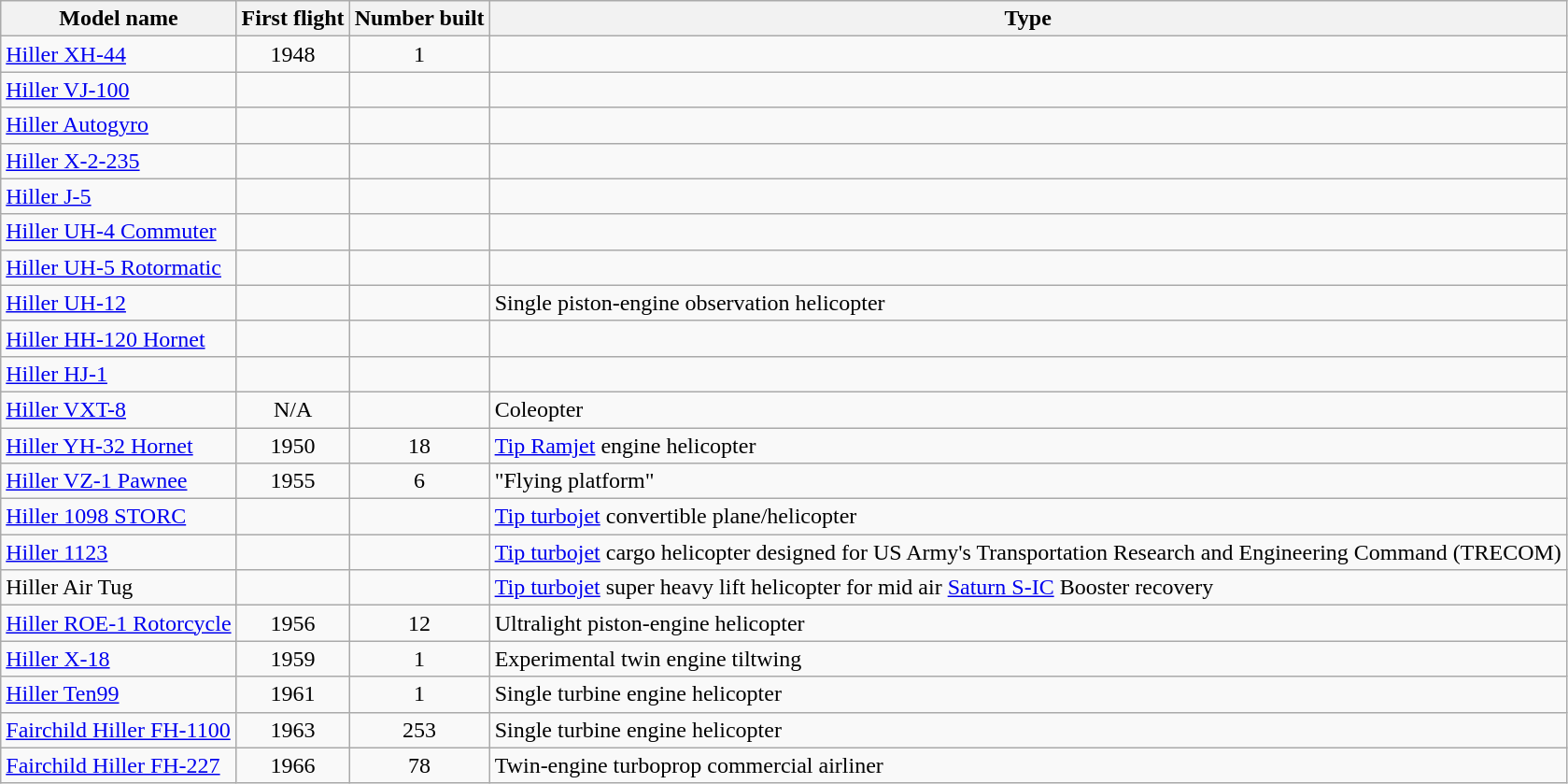<table class="wikitable sortable">
<tr>
<th>Model name</th>
<th>First flight</th>
<th>Number built</th>
<th>Type</th>
</tr>
<tr>
<td align=left><a href='#'>Hiller XH-44</a></td>
<td align=center>1948</td>
<td align=center>1</td>
<td align=left></td>
</tr>
<tr>
<td align=left><a href='#'>Hiller VJ-100</a></td>
<td align=center></td>
<td align=center></td>
<td align=left></td>
</tr>
<tr>
<td align=left><a href='#'>Hiller Autogyro</a></td>
<td align=center></td>
<td align=center></td>
<td align=left></td>
</tr>
<tr>
<td align=left><a href='#'>Hiller X-2-235</a></td>
<td align=center></td>
<td align=center></td>
<td align=left></td>
</tr>
<tr>
<td align=left><a href='#'>Hiller J-5</a></td>
<td align=center></td>
<td align=center></td>
<td align=left></td>
</tr>
<tr>
<td align=left><a href='#'>Hiller UH-4 Commuter</a></td>
<td align=center></td>
<td align=center></td>
<td align=left></td>
</tr>
<tr>
<td align=left><a href='#'>Hiller UH-5 Rotormatic</a></td>
<td align=center></td>
<td align=center></td>
<td align=left></td>
</tr>
<tr>
<td align=left><a href='#'>Hiller UH-12</a></td>
<td align=center></td>
<td align=center></td>
<td align=left>Single piston-engine observation helicopter</td>
</tr>
<tr>
<td align=left><a href='#'>Hiller HH-120 Hornet</a></td>
<td align=center></td>
<td align=center></td>
<td align=left></td>
</tr>
<tr>
<td align=left><a href='#'>Hiller HJ-1</a></td>
<td align=center></td>
<td align=center></td>
<td align=left></td>
</tr>
<tr>
<td align=left><a href='#'>Hiller VXT-8</a></td>
<td align=center>N/A</td>
<td align=center></td>
<td align=left>Coleopter</td>
</tr>
<tr>
<td align=left><a href='#'>Hiller YH-32 Hornet</a></td>
<td align=center>1950</td>
<td align=center>18</td>
<td align=left><a href='#'>Tip Ramjet</a> engine helicopter</td>
</tr>
<tr>
<td align=left><a href='#'>Hiller VZ-1 Pawnee</a></td>
<td align=center>1955</td>
<td align=center>6</td>
<td align=left>"Flying platform"</td>
</tr>
<tr>
<td align=left><a href='#'>Hiller 1098 STORC</a></td>
<td align=center></td>
<td align=center></td>
<td align=left><a href='#'>Tip turbojet</a> convertible plane/helicopter</td>
</tr>
<tr>
<td align=left><a href='#'>Hiller 1123</a></td>
<td align=center></td>
<td align=center></td>
<td align=left><a href='#'>Tip turbojet</a> cargo helicopter designed for US Army's Transportation Research and Engineering Command (TRECOM)</td>
</tr>
<tr>
<td align=left>Hiller Air Tug</td>
<td align=center></td>
<td align=center></td>
<td align=left><a href='#'>Tip turbojet</a> super heavy lift helicopter for mid air <a href='#'>Saturn S-IC</a> Booster recovery</td>
</tr>
<tr>
<td align=left><a href='#'>Hiller ROE-1 Rotorcycle</a></td>
<td align=center>1956</td>
<td align=center>12</td>
<td align=left>Ultralight piston-engine helicopter</td>
</tr>
<tr>
<td align=left><a href='#'>Hiller X-18</a></td>
<td align=center>1959</td>
<td align=center>1</td>
<td align=left>Experimental twin engine tiltwing</td>
</tr>
<tr>
<td align=left><a href='#'>Hiller Ten99</a></td>
<td align=center>1961</td>
<td align=center>1</td>
<td align=left>Single turbine engine helicopter</td>
</tr>
<tr>
<td align=left><a href='#'>Fairchild Hiller FH-1100</a></td>
<td align=center>1963</td>
<td align=center>253</td>
<td align=left>Single turbine engine helicopter</td>
</tr>
<tr>
<td align=left><a href='#'>Fairchild Hiller FH-227</a></td>
<td align=center>1966</td>
<td align=center>78</td>
<td align=left>Twin-engine turboprop commercial airliner</td>
</tr>
</table>
